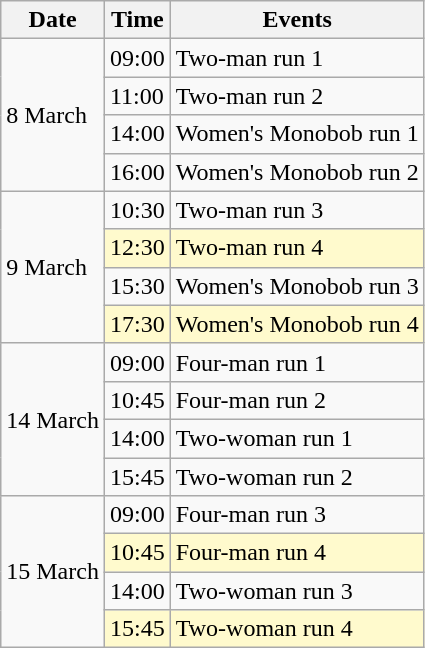<table class="wikitable">
<tr>
<th>Date</th>
<th>Time</th>
<th>Events</th>
</tr>
<tr>
<td rowspan=4>8 March</td>
<td>09:00</td>
<td>Two-man run 1</td>
</tr>
<tr>
<td>11:00</td>
<td>Two-man run 2</td>
</tr>
<tr>
<td>14:00</td>
<td>Women's Monobob run 1</td>
</tr>
<tr>
<td>16:00</td>
<td>Women's Monobob run 2</td>
</tr>
<tr>
<td rowspan=4>9 March</td>
<td>10:30</td>
<td>Two-man run 3</td>
</tr>
<tr>
<td bgcolor="lemonchiffon">12:30</td>
<td bgcolor="lemonchiffon">Two-man run 4</td>
</tr>
<tr>
<td>15:30</td>
<td>Women's Monobob run 3</td>
</tr>
<tr>
<td bgcolor="lemonchiffon">17:30</td>
<td bgcolor="lemonchiffon">Women's Monobob run 4</td>
</tr>
<tr>
<td rowspan=4>14 March</td>
<td>09:00</td>
<td>Four-man run 1</td>
</tr>
<tr>
<td>10:45</td>
<td>Four-man run 2</td>
</tr>
<tr>
<td>14:00</td>
<td>Two-woman run 1</td>
</tr>
<tr>
<td>15:45</td>
<td>Two-woman run 2</td>
</tr>
<tr>
<td rowspan=4>15 March</td>
<td>09:00</td>
<td>Four-man run 3</td>
</tr>
<tr>
<td bgcolor="lemonchiffon">10:45</td>
<td bgcolor="lemonchiffon">Four-man run 4</td>
</tr>
<tr>
<td>14:00</td>
<td>Two-woman run 3</td>
</tr>
<tr>
<td bgcolor="lemonchiffon">15:45</td>
<td bgcolor="lemonchiffon">Two-woman run 4</td>
</tr>
</table>
